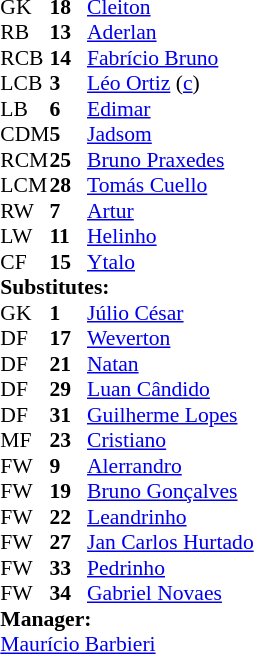<table cellspacing="0" cellpadding="0" style="font-size:90%; margin:0.2em auto;">
<tr>
<th width="25"></th>
<th width="25"></th>
</tr>
<tr>
<td>GK</td>
<td><strong>18</strong></td>
<td> <a href='#'>Cleiton</a></td>
</tr>
<tr>
<td>RB</td>
<td><strong>13</strong></td>
<td> <a href='#'>Aderlan</a></td>
<td></td>
</tr>
<tr>
<td>RCB</td>
<td><strong>14</strong></td>
<td> <a href='#'>Fabrício Bruno</a></td>
<td></td>
</tr>
<tr>
<td>LCB</td>
<td><strong>3</strong></td>
<td> <a href='#'>Léo Ortiz</a> (<a href='#'>c</a>)</td>
</tr>
<tr>
<td>LB</td>
<td><strong>6</strong></td>
<td> <a href='#'>Edimar</a></td>
<td></td>
<td></td>
</tr>
<tr>
<td>CDM</td>
<td><strong>5</strong></td>
<td> <a href='#'>Jadsom</a></td>
</tr>
<tr>
<td>RCM</td>
<td><strong>25</strong></td>
<td> <a href='#'>Bruno Praxedes</a></td>
<td></td>
<td></td>
</tr>
<tr>
<td>LCM</td>
<td><strong>28</strong></td>
<td> <a href='#'>Tomás Cuello</a></td>
<td></td>
<td></td>
</tr>
<tr>
<td>RW</td>
<td><strong>7</strong></td>
<td> <a href='#'>Artur</a></td>
<td></td>
<td></td>
</tr>
<tr>
<td>LW</td>
<td><strong>11</strong></td>
<td> <a href='#'>Helinho</a></td>
</tr>
<tr>
<td>CF</td>
<td><strong>15</strong></td>
<td> <a href='#'>Ytalo</a></td>
<td></td>
<td></td>
</tr>
<tr>
<td colspan=3><strong>Substitutes:</strong></td>
</tr>
<tr>
<td>GK</td>
<td><strong>1</strong></td>
<td> <a href='#'>Júlio César</a></td>
</tr>
<tr>
<td>DF</td>
<td><strong>17</strong></td>
<td> <a href='#'>Weverton</a></td>
</tr>
<tr>
<td>DF</td>
<td><strong>21</strong></td>
<td> <a href='#'>Natan</a></td>
</tr>
<tr>
<td>DF</td>
<td><strong>29</strong></td>
<td> <a href='#'>Luan Cândido</a></td>
<td></td>
<td></td>
</tr>
<tr>
<td>DF</td>
<td><strong>31</strong></td>
<td> <a href='#'>Guilherme Lopes</a></td>
</tr>
<tr>
<td>MF</td>
<td><strong>23</strong></td>
<td> <a href='#'>Cristiano</a></td>
</tr>
<tr>
<td>FW</td>
<td><strong>9</strong></td>
<td> <a href='#'>Alerrandro</a></td>
<td></td>
<td></td>
</tr>
<tr>
<td>FW</td>
<td><strong>19</strong></td>
<td> <a href='#'>Bruno Gonçalves</a></td>
</tr>
<tr>
<td>FW</td>
<td><strong>22</strong></td>
<td> <a href='#'>Leandrinho</a></td>
<td></td>
<td></td>
</tr>
<tr>
<td>FW</td>
<td><strong>27</strong></td>
<td> <a href='#'>Jan Carlos Hurtado</a></td>
<td></td>
<td></td>
</tr>
<tr>
<td>FW</td>
<td><strong>33</strong></td>
<td> <a href='#'>Pedrinho</a></td>
</tr>
<tr>
<td>FW</td>
<td><strong>34</strong></td>
<td> <a href='#'>Gabriel Novaes</a></td>
<td></td>
<td></td>
</tr>
<tr>
<td colspan=3><strong>Manager:</strong></td>
</tr>
<tr>
<td colspan="4"> <a href='#'>Maurício Barbieri</a></td>
</tr>
</table>
